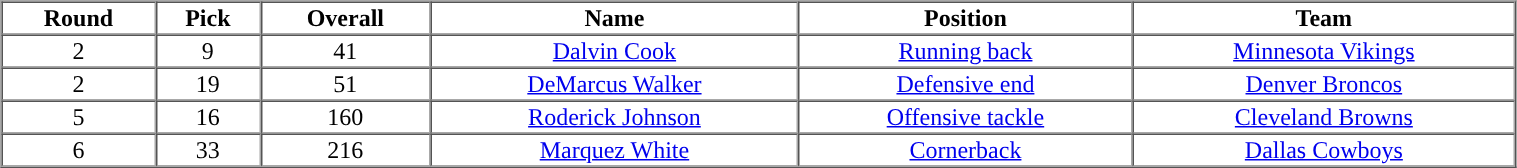<table cellpadding="1" border="1" cellspacing="0" width="80%">
<tr>
<th>Round</th>
<th>Pick</th>
<th>Overall</th>
<th>Name</th>
<th>Position</th>
<th>Team</th>
</tr>
<tr align="center">
<td>2</td>
<td>9</td>
<td>41</td>
<td><a href='#'>Dalvin Cook</a></td>
<td><a href='#'>Running back</a></td>
<td><a href='#'>Minnesota Vikings</a></td>
</tr>
<tr align="center">
<td>2</td>
<td>19</td>
<td>51</td>
<td><a href='#'>DeMarcus Walker</a></td>
<td><a href='#'>Defensive end</a></td>
<td><a href='#'>Denver Broncos</a></td>
</tr>
<tr align="center">
<td>5</td>
<td>16</td>
<td>160</td>
<td><a href='#'>Roderick Johnson</a></td>
<td><a href='#'>Offensive tackle</a></td>
<td><a href='#'>Cleveland Browns</a></td>
</tr>
<tr align="center">
<td>6</td>
<td>33</td>
<td>216</td>
<td><a href='#'>Marquez White</a></td>
<td><a href='#'>Cornerback</a></td>
<td><a href='#'>Dallas Cowboys</a></td>
</tr>
</table>
